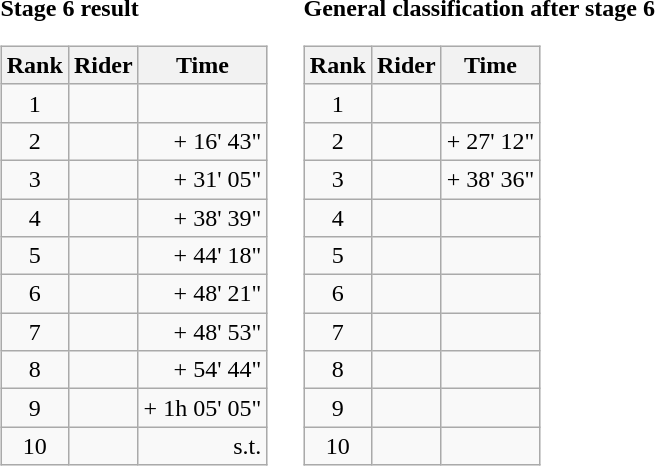<table>
<tr>
<td><strong>Stage 6 result</strong><br><table class="wikitable">
<tr>
<th scope="col">Rank</th>
<th scope="col">Rider</th>
<th scope="col">Time</th>
</tr>
<tr>
<td style="text-align:center;">1</td>
<td></td>
<td style="text-align:right;"></td>
</tr>
<tr>
<td style="text-align:center;">2</td>
<td></td>
<td style="text-align:right;">+ 16' 43"</td>
</tr>
<tr>
<td style="text-align:center;">3</td>
<td></td>
<td style="text-align:right;">+ 31' 05"</td>
</tr>
<tr>
<td style="text-align:center;">4</td>
<td></td>
<td style="text-align:right;">+ 38' 39"</td>
</tr>
<tr>
<td style="text-align:center;">5</td>
<td></td>
<td style="text-align:right;">+ 44' 18"</td>
</tr>
<tr>
<td style="text-align:center;">6</td>
<td></td>
<td style="text-align:right;">+ 48' 21"</td>
</tr>
<tr>
<td style="text-align:center;">7</td>
<td></td>
<td style="text-align:right;">+ 48' 53"</td>
</tr>
<tr>
<td style="text-align:center;">8</td>
<td></td>
<td style="text-align:right;">+ 54' 44"</td>
</tr>
<tr>
<td style="text-align:center;">9</td>
<td></td>
<td style="text-align:right;">+ 1h 05' 05"</td>
</tr>
<tr>
<td style="text-align:center;">10</td>
<td></td>
<td style="text-align:right;">s.t.</td>
</tr>
</table>
</td>
<td></td>
<td><strong>General classification after stage 6</strong><br><table class="wikitable">
<tr>
<th scope="col">Rank</th>
<th scope="col">Rider</th>
<th scope="col">Time</th>
</tr>
<tr>
<td style="text-align:center;">1</td>
<td></td>
<td style="text-align:right;"></td>
</tr>
<tr>
<td style="text-align:center;">2</td>
<td></td>
<td style="text-align:right;">+ 27' 12"</td>
</tr>
<tr>
<td style="text-align:center;">3</td>
<td></td>
<td style="text-align:right;">+ 38' 36"</td>
</tr>
<tr>
<td style="text-align:center;">4</td>
<td></td>
<td></td>
</tr>
<tr>
<td style="text-align:center;">5</td>
<td></td>
<td></td>
</tr>
<tr>
<td style="text-align:center;">6</td>
<td></td>
<td></td>
</tr>
<tr>
<td style="text-align:center;">7</td>
<td></td>
<td></td>
</tr>
<tr>
<td style="text-align:center;">8</td>
<td></td>
<td></td>
</tr>
<tr>
<td style="text-align:center;">9</td>
<td></td>
<td></td>
</tr>
<tr>
<td style="text-align:center;">10</td>
<td></td>
<td></td>
</tr>
</table>
</td>
</tr>
</table>
